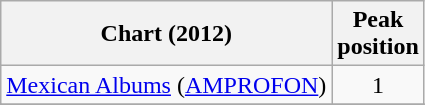<table class="wikitable sortable">
<tr>
<th>Chart (2012)</th>
<th>Peak<br>position</th>
</tr>
<tr>
<td><a href='#'>Mexican Albums</a> (<a href='#'>AMPROFON</a>)</td>
<td style="text-align:center;">1</td>
</tr>
<tr>
</tr>
<tr>
</tr>
<tr>
</tr>
</table>
